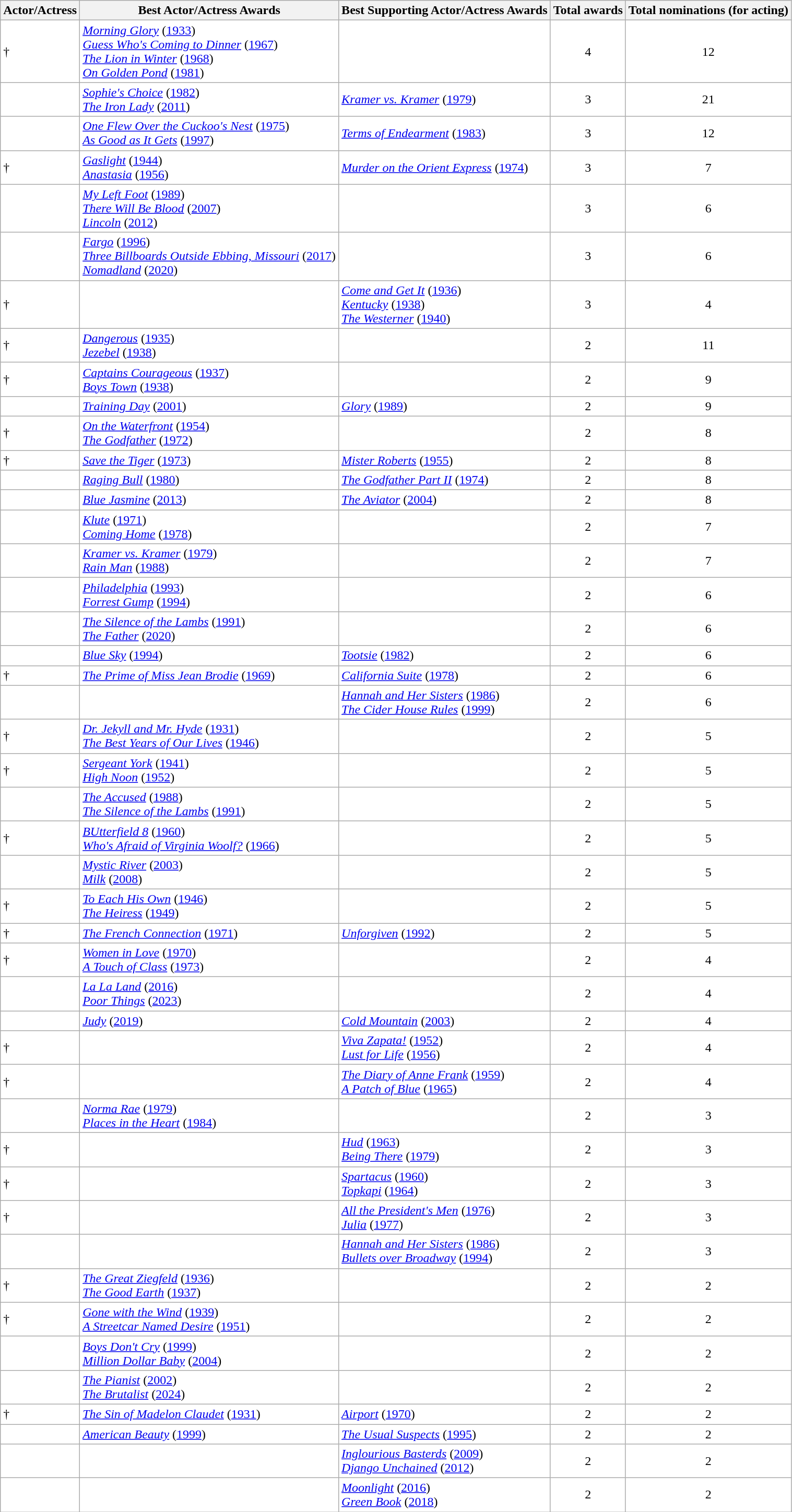<table class="wikitable sortable" style="background:#fff;">
<tr>
<th>Actor/Actress</th>
<th>Best Actor/Actress Awards</th>
<th>Best Supporting Actor/Actress Awards</th>
<th>Total awards</th>
<th>Total nominations (for acting)</th>
</tr>
<tr>
<td> †</td>
<td><em><a href='#'>Morning Glory</a></em> (<a href='#'>1933</a>) <br><em><a href='#'>Guess Who's Coming to Dinner</a></em> (<a href='#'>1967</a>)<br><em><a href='#'>The Lion in Winter</a></em> (<a href='#'>1968</a>)<br> <em><a href='#'>On Golden Pond</a></em> (<a href='#'>1981</a>)</td>
<td></td>
<td style="text-align:center;">4</td>
<td style="text-align:center;">12</td>
</tr>
<tr>
<td></td>
<td><em><a href='#'>Sophie's Choice</a></em> (<a href='#'>1982</a>) <br><em><a href='#'>The Iron Lady</a></em> (<a href='#'>2011</a>)</td>
<td><em><a href='#'>Kramer vs. Kramer</a></em> (<a href='#'>1979</a>)</td>
<td style="text-align:center;">3</td>
<td style="text-align:center;">21</td>
</tr>
<tr>
<td></td>
<td><em><a href='#'>One Flew Over the Cuckoo's Nest</a></em> (<a href='#'>1975</a>) <br><em><a href='#'>As Good as It Gets</a></em> (<a href='#'>1997</a>)</td>
<td><em><a href='#'>Terms of Endearment</a></em> (<a href='#'>1983</a>)</td>
<td style="text-align:center;">3</td>
<td style="text-align:center;">12</td>
</tr>
<tr>
<td> †</td>
<td><em><a href='#'>Gaslight</a></em> (<a href='#'>1944</a>) <br><em><a href='#'>Anastasia</a></em> (<a href='#'>1956</a>)</td>
<td><em><a href='#'>Murder on the Orient Express</a></em> (<a href='#'>1974</a>)</td>
<td style="text-align:center;">3</td>
<td style="text-align:center;">7</td>
</tr>
<tr>
<td></td>
<td><em><a href='#'>My Left Foot</a></em> (<a href='#'>1989</a>) <br><em><a href='#'>There Will Be Blood</a></em> (<a href='#'>2007</a>) <br><em><a href='#'>Lincoln</a></em> (<a href='#'>2012</a>)</td>
<td></td>
<td style="text-align:center;">3</td>
<td style="text-align:center;">6</td>
</tr>
<tr>
<td></td>
<td><em><a href='#'>Fargo</a></em> (<a href='#'>1996</a>) <br><em><a href='#'>Three Billboards Outside Ebbing, Missouri</a></em> (<a href='#'>2017</a>) <br><em><a href='#'>Nomadland</a></em> (<a href='#'>2020</a>)</td>
<td style="text-align:center;"></td>
<td style="text-align:center;">3</td>
<td style="text-align:center;">6</td>
</tr>
<tr>
<td> †</td>
<td></td>
<td><em><a href='#'>Come and Get It</a></em> (<a href='#'>1936</a>) <br><em><a href='#'>Kentucky</a></em> (<a href='#'>1938</a>) <br><em><a href='#'>The Westerner</a></em> (<a href='#'>1940</a>)</td>
<td style="text-align:center;">3</td>
<td style="text-align:center;">4</td>
</tr>
<tr>
<td> †</td>
<td><em><a href='#'>Dangerous</a></em> (<a href='#'>1935</a>) <br><em><a href='#'>Jezebel</a></em> (<a href='#'>1938</a>)</td>
<td></td>
<td style="text-align:center;">2</td>
<td style="text-align:center;">11</td>
</tr>
<tr>
<td> †</td>
<td><em><a href='#'>Captains Courageous</a></em> (<a href='#'>1937</a>) <br><em><a href='#'>Boys Town</a></em> (<a href='#'>1938</a>)</td>
<td></td>
<td style="text-align:center;">2</td>
<td style="text-align:center;">9</td>
</tr>
<tr>
<td></td>
<td><em><a href='#'>Training Day</a></em> (<a href='#'>2001</a>)</td>
<td><em><a href='#'>Glory</a></em> (<a href='#'>1989</a>)</td>
<td style="text-align:center;">2</td>
<td style="text-align:center;">9</td>
</tr>
<tr>
<td> †</td>
<td><em><a href='#'>On the Waterfront</a></em> (<a href='#'>1954</a>) <br><em><a href='#'>The Godfather</a></em> (<a href='#'>1972</a>)</td>
<td></td>
<td style="text-align:center;">2</td>
<td style="text-align:center;">8</td>
</tr>
<tr>
<td> †</td>
<td><em><a href='#'>Save the Tiger</a></em> (<a href='#'>1973</a>)</td>
<td><em><a href='#'>Mister Roberts</a></em> (<a href='#'>1955</a>)</td>
<td style="text-align:center;">2</td>
<td style="text-align:center;">8</td>
</tr>
<tr>
<td></td>
<td><em><a href='#'>Raging Bull</a></em> (<a href='#'>1980</a>)</td>
<td><em><a href='#'>The Godfather Part II</a></em> (<a href='#'>1974</a>)</td>
<td style="text-align:center;">2</td>
<td style="text-align:center;">8</td>
</tr>
<tr>
<td></td>
<td><em><a href='#'>Blue Jasmine</a></em> (<a href='#'>2013</a>)</td>
<td><em><a href='#'>The Aviator</a></em> (<a href='#'>2004</a>)</td>
<td style="text-align:center;">2</td>
<td style="text-align:center;">8</td>
</tr>
<tr>
<td></td>
<td><em><a href='#'>Klute</a></em> (<a href='#'>1971</a>) <br><em><a href='#'>Coming Home</a></em> (<a href='#'>1978</a>)</td>
<td></td>
<td style="text-align:center;">2</td>
<td style="text-align:center;">7</td>
</tr>
<tr>
<td></td>
<td><em><a href='#'>Kramer vs. Kramer</a></em> (<a href='#'>1979</a>) <br><em><a href='#'>Rain Man</a></em> (<a href='#'>1988</a>)</td>
<td></td>
<td style="text-align:center;">2</td>
<td style="text-align:center;">7</td>
</tr>
<tr>
<td></td>
<td><em><a href='#'>Philadelphia</a></em> (<a href='#'>1993</a>) <br><em><a href='#'>Forrest Gump</a></em> (<a href='#'>1994</a>)</td>
<td></td>
<td style="text-align:center;">2</td>
<td style="text-align:center;">6</td>
</tr>
<tr>
<td></td>
<td><em><a href='#'>The Silence of the Lambs</a></em> (<a href='#'>1991</a>) <br><em><a href='#'>The Father</a></em> (<a href='#'>2020</a>)</td>
<td></td>
<td style="text-align:center;">2</td>
<td style="text-align:center;">6</td>
</tr>
<tr>
<td></td>
<td><em><a href='#'>Blue Sky</a></em> (<a href='#'>1994</a>)</td>
<td><em><a href='#'>Tootsie</a></em> (<a href='#'>1982</a>)</td>
<td style="text-align:center;">2</td>
<td style="text-align:center;">6</td>
</tr>
<tr>
<td> †</td>
<td><em><a href='#'>The Prime of Miss Jean Brodie</a></em> (<a href='#'>1969</a>)</td>
<td><em><a href='#'>California Suite</a></em> (<a href='#'>1978</a>)</td>
<td style="text-align:center;">2</td>
<td style="text-align:center;">6</td>
</tr>
<tr>
<td></td>
<td></td>
<td><em><a href='#'>Hannah and Her Sisters</a></em> (<a href='#'>1986</a>) <br><em><a href='#'>The Cider House Rules</a></em> (<a href='#'>1999</a>)</td>
<td style="text-align:center;">2</td>
<td style="text-align:center;">6</td>
</tr>
<tr>
<td> †</td>
<td><em><a href='#'>Dr. Jekyll and Mr. Hyde</a></em> (<a href='#'>1931</a>) <br><em><a href='#'>The Best Years of Our Lives</a></em> (<a href='#'>1946</a>)</td>
<td></td>
<td style="text-align:center;">2</td>
<td style="text-align:center;">5</td>
</tr>
<tr>
<td> †</td>
<td><em><a href='#'>Sergeant York</a></em> (<a href='#'>1941</a>) <br><em><a href='#'>High Noon</a></em> (<a href='#'>1952</a>)</td>
<td></td>
<td style="text-align:center;">2</td>
<td style="text-align:center;">5</td>
</tr>
<tr>
<td></td>
<td><em><a href='#'>The Accused</a></em> (<a href='#'>1988</a>) <br><em><a href='#'>The Silence of the Lambs</a></em> (<a href='#'>1991</a>)</td>
<td></td>
<td style="text-align:center;">2</td>
<td style="text-align:center;">5</td>
</tr>
<tr>
<td> †</td>
<td><em><a href='#'>BUtterfield 8</a></em> (<a href='#'>1960</a>) <br><em><a href='#'>Who's Afraid of Virginia Woolf?</a></em> (<a href='#'>1966</a>)</td>
<td></td>
<td style="text-align:center;">2</td>
<td style="text-align:center;">5</td>
</tr>
<tr>
<td></td>
<td><em><a href='#'>Mystic River</a></em> (<a href='#'>2003</a>) <br><em><a href='#'>Milk</a></em> (<a href='#'>2008</a>)</td>
<td></td>
<td style="text-align:center;">2</td>
<td style="text-align:center;">5</td>
</tr>
<tr>
<td> †</td>
<td><em><a href='#'>To Each His Own</a></em> (<a href='#'>1946</a>) <br><em><a href='#'>The Heiress</a></em> (<a href='#'>1949</a>)</td>
<td></td>
<td style="text-align:center;">2</td>
<td style="text-align:center;">5</td>
</tr>
<tr>
<td> †</td>
<td><em><a href='#'>The French Connection</a></em> (<a href='#'>1971</a>)</td>
<td><em><a href='#'>Unforgiven</a></em> (<a href='#'>1992</a>)</td>
<td style="text-align:center;">2</td>
<td style="text-align:center;">5</td>
</tr>
<tr>
<td> †</td>
<td><em><a href='#'>Women in Love</a></em> (<a href='#'>1970</a>) <br><em><a href='#'>A Touch of Class</a></em> (<a href='#'>1973</a>)</td>
<td></td>
<td style="text-align:center;">2</td>
<td style="text-align:center;">4</td>
</tr>
<tr>
<td></td>
<td><em><a href='#'>La La Land</a></em> (<a href='#'>2016</a>) <br><em><a href='#'>Poor Things</a></em> (<a href='#'>2023</a>)</td>
<td></td>
<td style="text-align:center;">2</td>
<td style="text-align:center;">4</td>
</tr>
<tr>
<td></td>
<td><em><a href='#'>Judy</a></em> (<a href='#'>2019</a>)</td>
<td><em><a href='#'>Cold Mountain</a></em> (<a href='#'>2003</a>)</td>
<td style="text-align:center;">2</td>
<td style="text-align:center;">4</td>
</tr>
<tr>
<td> †</td>
<td></td>
<td><em><a href='#'>Viva Zapata!</a></em> (<a href='#'>1952</a>) <br><em><a href='#'>Lust for Life</a></em> (<a href='#'>1956</a>)</td>
<td style="text-align:center;">2</td>
<td style="text-align:center;">4</td>
</tr>
<tr>
<td> †</td>
<td></td>
<td><em><a href='#'>The Diary of Anne Frank</a></em> (<a href='#'>1959</a>) <br><em><a href='#'>A Patch of Blue</a></em> (<a href='#'>1965</a>)</td>
<td style="text-align:center;">2</td>
<td style="text-align:center;">4</td>
</tr>
<tr>
<td></td>
<td><em><a href='#'>Norma Rae</a></em> (<a href='#'>1979</a>) <br><em><a href='#'>Places in the Heart</a></em> (<a href='#'>1984</a>)</td>
<td></td>
<td style="text-align:center;">2</td>
<td style="text-align:center;">3</td>
</tr>
<tr>
<td> †</td>
<td></td>
<td><em><a href='#'>Hud</a></em> (<a href='#'>1963</a>) <br><em><a href='#'>Being There</a></em> (<a href='#'>1979</a>)</td>
<td style="text-align:center;">2</td>
<td style="text-align:center;">3</td>
</tr>
<tr>
<td> †</td>
<td></td>
<td><em><a href='#'>Spartacus</a></em> (<a href='#'>1960</a>) <br><em><a href='#'>Topkapi</a></em> (<a href='#'>1964</a>)</td>
<td style="text-align:center;">2</td>
<td style="text-align:center;">3</td>
</tr>
<tr>
<td> †</td>
<td></td>
<td><em><a href='#'>All the President's Men</a></em> (<a href='#'>1976</a>) <br><em><a href='#'>Julia</a></em> (<a href='#'>1977</a>)</td>
<td style="text-align:center;">2</td>
<td style="text-align:center;">3</td>
</tr>
<tr>
<td></td>
<td></td>
<td><em><a href='#'>Hannah and Her Sisters</a></em> (<a href='#'>1986</a>) <br><em><a href='#'>Bullets over Broadway</a></em> (<a href='#'>1994</a>)</td>
<td style="text-align:center;">2</td>
<td style="text-align:center;">3</td>
</tr>
<tr>
<td> †</td>
<td><em><a href='#'>The Great Ziegfeld</a></em> (<a href='#'>1936</a>) <br><em><a href='#'>The Good Earth</a></em> (<a href='#'>1937</a>)</td>
<td></td>
<td style="text-align:center;">2</td>
<td style="text-align:center;">2</td>
</tr>
<tr>
<td> †</td>
<td><em><a href='#'>Gone with the Wind</a></em> (<a href='#'>1939</a>) <br><em><a href='#'>A Streetcar Named Desire</a></em> (<a href='#'>1951</a>)</td>
<td></td>
<td style="text-align:center;">2</td>
<td style="text-align:center;">2</td>
</tr>
<tr>
<td></td>
<td><em><a href='#'>Boys Don't Cry</a></em> (<a href='#'>1999</a>) <br><em><a href='#'>Million Dollar Baby</a></em> (<a href='#'>2004</a>)</td>
<td></td>
<td style="text-align:center;">2</td>
<td style="text-align:center;">2</td>
</tr>
<tr>
<td></td>
<td><em><a href='#'>The Pianist</a></em> (<a href='#'>2002</a>) <br><em><a href='#'>The Brutalist</a></em> (<a href='#'>2024</a>)</td>
<td></td>
<td style="text-align:center;">2</td>
<td style="text-align:center;">2</td>
</tr>
<tr>
<td> †</td>
<td><em><a href='#'>The Sin of Madelon Claudet</a></em> (<a href='#'>1931</a>)</td>
<td><em><a href='#'>Airport</a></em> (<a href='#'>1970</a>)</td>
<td style="text-align:center;">2</td>
<td style="text-align:center;">2</td>
</tr>
<tr>
<td></td>
<td><em><a href='#'>American Beauty</a></em> (<a href='#'>1999</a>)</td>
<td><em><a href='#'>The Usual Suspects</a></em> (<a href='#'>1995</a>)</td>
<td style="text-align:center;">2</td>
<td style="text-align:center;">2</td>
</tr>
<tr>
<td></td>
<td></td>
<td><em><a href='#'>Inglourious Basterds</a></em> (<a href='#'>2009</a>) <br><em><a href='#'>Django Unchained</a></em> (<a href='#'>2012</a>)</td>
<td style="text-align:center;">2</td>
<td style="text-align:center;">2</td>
</tr>
<tr>
<td></td>
<td></td>
<td><em><a href='#'>Moonlight</a></em> (<a href='#'>2016</a>) <br><em><a href='#'>Green Book</a></em> (<a href='#'>2018</a>)</td>
<td style="text-align:center;">2</td>
<td style="text-align:center;">2</td>
</tr>
</table>
